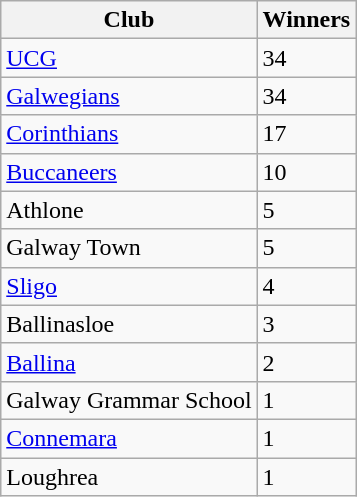<table class="wikitable">
<tr>
<th>Club</th>
<th>Winners</th>
</tr>
<tr>
<td><a href='#'>UCG</a></td>
<td>34</td>
</tr>
<tr>
<td><a href='#'>Galwegians</a></td>
<td>34</td>
</tr>
<tr>
<td><a href='#'>Corinthians</a></td>
<td>17</td>
</tr>
<tr>
<td><a href='#'>Buccaneers</a></td>
<td>10</td>
</tr>
<tr>
<td>Athlone</td>
<td>5</td>
</tr>
<tr>
<td>Galway Town</td>
<td>5</td>
</tr>
<tr>
<td><a href='#'>Sligo</a></td>
<td>4</td>
</tr>
<tr>
<td>Ballinasloe</td>
<td>3</td>
</tr>
<tr>
<td><a href='#'>Ballina</a></td>
<td>2</td>
</tr>
<tr>
<td>Galway Grammar School</td>
<td>1</td>
</tr>
<tr>
<td><a href='#'>Connemara</a></td>
<td>1</td>
</tr>
<tr>
<td>Loughrea</td>
<td>1</td>
</tr>
</table>
